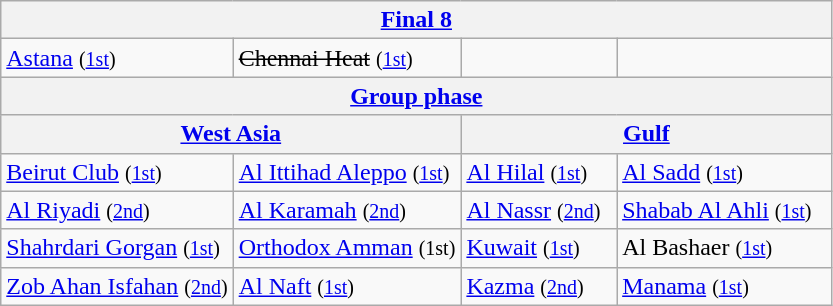<table class="wikitable" style="white-space: nowrap;">
<tr>
<th colspan="4"><a href='#'>Final 8</a></th>
</tr>
<tr>
<td> <a href='#'>Astana</a> <small>(<a href='#'>1st</a>)</small></td>
<td> <s>Chennai Heat</s> <small>(<a href='#'>1st</a>)</small></td>
<td></td>
</tr>
<tr>
<th colspan="4"><a href='#'>Group phase</a></th>
</tr>
<tr>
<th colspan="2" width="240"><a href='#'>West Asia</a></th>
<th colspan="2" width="240"><a href='#'>Gulf</a></th>
</tr>
<tr>
<td> <a href='#'>Beirut Club</a> <small>(<a href='#'>1st</a>)</small></td>
<td> <a href='#'>Al Ittihad Aleppo</a> <small>(<a href='#'>1st</a>)</small></td>
<td> <a href='#'>Al Hilal</a> <small>(<a href='#'>1st</a>)</small></td>
<td> <a href='#'>Al Sadd</a> <small>(<a href='#'>1st</a>)</small></td>
</tr>
<tr>
<td> <a href='#'>Al Riyadi</a> <small>(<a href='#'>2nd</a>)</small></td>
<td> <a href='#'>Al Karamah</a> <small>(<a href='#'>2nd</a>)</small></td>
<td> <a href='#'>Al Nassr</a> <small>(<a href='#'>2nd</a>)</small></td>
<td> <a href='#'>Shabab Al Ahli</a> <small>(<a href='#'>1st</a>)</small></td>
</tr>
<tr>
<td> <a href='#'>Shahrdari Gorgan</a> <small>(<a href='#'>1st</a>)</small></td>
<td> <a href='#'>Orthodox Amman</a> <small>(1st)</small></td>
<td> <a href='#'>Kuwait</a> <small>(<a href='#'>1st</a>)</small></td>
<td> Al Bashaer <small>(<a href='#'>1st</a>)</small></td>
</tr>
<tr>
<td> <a href='#'>Zob Ahan Isfahan</a> <small>(<a href='#'>2nd</a>)</small></td>
<td> <a href='#'>Al Naft</a> <small>(<a href='#'>1st</a>)</small></td>
<td> <a href='#'>Kazma</a> <small>(<a href='#'>2nd</a>)</small></td>
<td> <a href='#'>Manama</a> <small>(<a href='#'>1st</a>)</small></td>
</tr>
</table>
